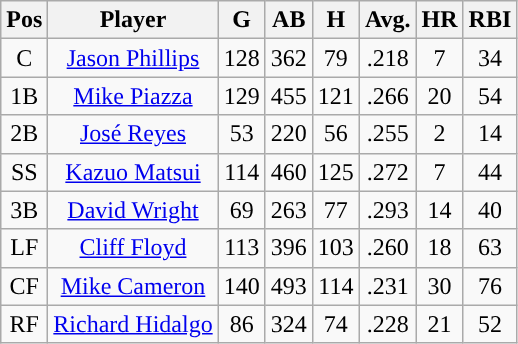<table class="wikitable sortable">
<tr>
<th>Pos</th>
<th>Player</th>
<th>G</th>
<th>AB</th>
<th>H</th>
<th>Avg.</th>
<th>HR</th>
<th>RBI</th>
</tr>
<tr align="center">
<td>C</td>
<td><a href='#'>Jason Phillips</a></td>
<td>128</td>
<td>362</td>
<td>79</td>
<td>.218</td>
<td>7</td>
<td>34</td>
</tr>
<tr align=center>
<td>1B</td>
<td><a href='#'>Mike Piazza</a></td>
<td>129</td>
<td>455</td>
<td>121</td>
<td>.266</td>
<td>20</td>
<td>54</td>
</tr>
<tr align=center>
<td>2B</td>
<td><a href='#'>José Reyes</a></td>
<td>53</td>
<td>220</td>
<td>56</td>
<td>.255</td>
<td>2</td>
<td>14</td>
</tr>
<tr align=center>
<td>SS</td>
<td><a href='#'>Kazuo Matsui</a></td>
<td>114</td>
<td>460</td>
<td>125</td>
<td>.272</td>
<td>7</td>
<td>44</td>
</tr>
<tr align=center>
<td>3B</td>
<td><a href='#'>David Wright</a></td>
<td>69</td>
<td>263</td>
<td>77</td>
<td>.293</td>
<td>14</td>
<td>40</td>
</tr>
<tr align=center>
<td>LF</td>
<td><a href='#'>Cliff Floyd</a></td>
<td>113</td>
<td>396</td>
<td>103</td>
<td>.260</td>
<td>18</td>
<td>63</td>
</tr>
<tr align=center>
<td>CF</td>
<td><a href='#'>Mike Cameron</a></td>
<td>140</td>
<td>493</td>
<td>114</td>
<td>.231</td>
<td>30</td>
<td>76</td>
</tr>
<tr align=center>
<td>RF</td>
<td><a href='#'>Richard Hidalgo</a></td>
<td>86</td>
<td>324</td>
<td>74</td>
<td>.228</td>
<td>21</td>
<td>52</td>
</tr>
</table>
